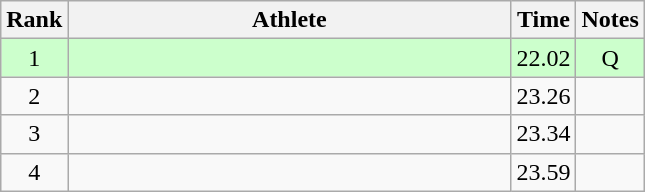<table class="wikitable" style="text-align:center">
<tr>
<th>Rank</th>
<th Style="width:18em">Athlete</th>
<th>Time</th>
<th>Notes</th>
</tr>
<tr style="background:#cfc">
<td>1</td>
<td style="text-align:left"></td>
<td>22.02</td>
<td>Q</td>
</tr>
<tr>
<td>2</td>
<td style="text-align:left"></td>
<td>23.26</td>
<td></td>
</tr>
<tr>
<td>3</td>
<td style="text-align:left"></td>
<td>23.34</td>
<td></td>
</tr>
<tr>
<td>4</td>
<td style="text-align:left"></td>
<td>23.59</td>
<td></td>
</tr>
</table>
